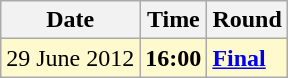<table class="wikitable">
<tr>
<th>Date</th>
<th>Time</th>
<th>Round</th>
</tr>
<tr style=background:lemonchiffon>
<td>29 June 2012</td>
<td><strong>16:00</strong></td>
<td><strong><a href='#'>Final</a></strong></td>
</tr>
</table>
